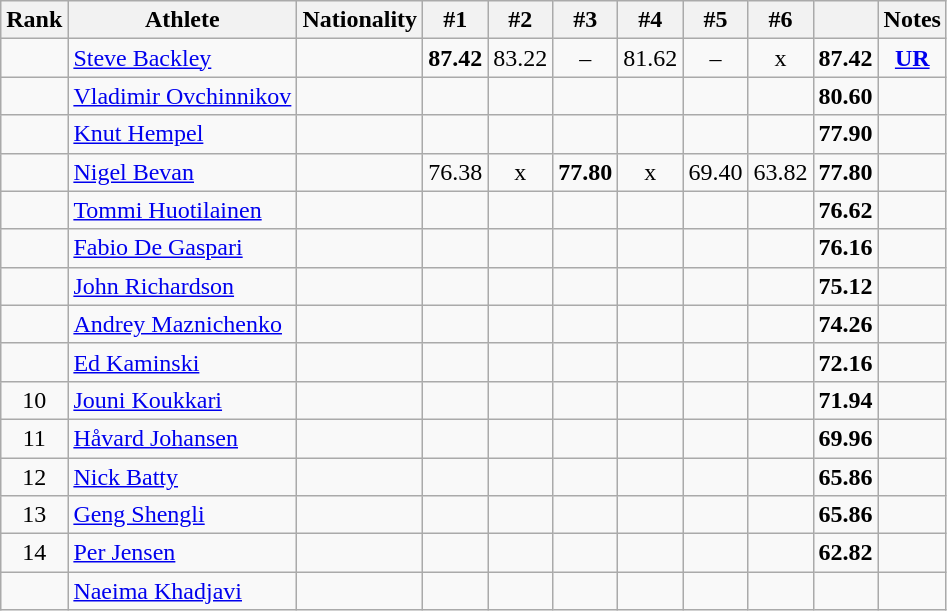<table class="wikitable sortable" style="text-align:center">
<tr>
<th>Rank</th>
<th>Athlete</th>
<th>Nationality</th>
<th>#1</th>
<th>#2</th>
<th>#3</th>
<th>#4</th>
<th>#5</th>
<th>#6</th>
<th></th>
<th>Notes</th>
</tr>
<tr>
<td></td>
<td align=left><a href='#'>Steve Backley</a></td>
<td align=left></td>
<td><strong>87.42</strong></td>
<td>83.22</td>
<td>–</td>
<td>81.62</td>
<td>–</td>
<td>x</td>
<td><strong>87.42</strong></td>
<td><strong><a href='#'>UR</a></strong></td>
</tr>
<tr>
<td></td>
<td align=left><a href='#'>Vladimir Ovchinnikov</a></td>
<td align=left></td>
<td></td>
<td></td>
<td></td>
<td></td>
<td></td>
<td></td>
<td><strong>80.60</strong></td>
<td></td>
</tr>
<tr>
<td></td>
<td align=left><a href='#'>Knut Hempel</a></td>
<td align=left></td>
<td></td>
<td></td>
<td></td>
<td></td>
<td></td>
<td></td>
<td><strong>77.90</strong></td>
<td></td>
</tr>
<tr>
<td></td>
<td align=left><a href='#'>Nigel Bevan</a></td>
<td align=left></td>
<td>76.38</td>
<td>x</td>
<td><strong>77.80</strong></td>
<td>x</td>
<td>69.40</td>
<td>63.82</td>
<td><strong>77.80</strong></td>
<td></td>
</tr>
<tr>
<td></td>
<td align=left><a href='#'>Tommi Huotilainen</a></td>
<td align=left></td>
<td></td>
<td></td>
<td></td>
<td></td>
<td></td>
<td></td>
<td><strong>76.62</strong></td>
<td></td>
</tr>
<tr>
<td></td>
<td align=left><a href='#'>Fabio De Gaspari</a></td>
<td align=left></td>
<td></td>
<td></td>
<td></td>
<td></td>
<td></td>
<td></td>
<td><strong>76.16</strong></td>
<td></td>
</tr>
<tr>
<td></td>
<td align=left><a href='#'>John Richardson</a></td>
<td align=left></td>
<td></td>
<td></td>
<td></td>
<td></td>
<td></td>
<td></td>
<td><strong>75.12</strong></td>
<td></td>
</tr>
<tr>
<td></td>
<td align=left><a href='#'>Andrey Maznichenko</a></td>
<td align=left></td>
<td></td>
<td></td>
<td></td>
<td></td>
<td></td>
<td></td>
<td><strong>74.26</strong></td>
<td></td>
</tr>
<tr>
<td></td>
<td align=left><a href='#'>Ed Kaminski</a></td>
<td align=left></td>
<td></td>
<td></td>
<td></td>
<td></td>
<td></td>
<td></td>
<td><strong>72.16</strong></td>
<td></td>
</tr>
<tr>
<td>10</td>
<td align=left><a href='#'>Jouni Koukkari</a></td>
<td align=left></td>
<td></td>
<td></td>
<td></td>
<td></td>
<td></td>
<td></td>
<td><strong>71.94</strong></td>
<td></td>
</tr>
<tr>
<td>11</td>
<td align=left><a href='#'>Håvard Johansen</a></td>
<td align=left></td>
<td></td>
<td></td>
<td></td>
<td></td>
<td></td>
<td></td>
<td><strong>69.96</strong></td>
<td></td>
</tr>
<tr>
<td>12</td>
<td align=left><a href='#'>Nick Batty</a></td>
<td align=left></td>
<td></td>
<td></td>
<td></td>
<td></td>
<td></td>
<td></td>
<td><strong>65.86</strong></td>
<td></td>
</tr>
<tr>
<td>13</td>
<td align=left><a href='#'>Geng Shengli</a></td>
<td align=left></td>
<td></td>
<td></td>
<td></td>
<td></td>
<td></td>
<td></td>
<td><strong>65.86</strong></td>
<td></td>
</tr>
<tr>
<td>14</td>
<td align=left><a href='#'>Per Jensen</a></td>
<td align=left></td>
<td></td>
<td></td>
<td></td>
<td></td>
<td></td>
<td></td>
<td><strong>62.82</strong></td>
<td></td>
</tr>
<tr>
<td></td>
<td align=left><a href='#'>Naeima Khadjavi</a></td>
<td align=left></td>
<td></td>
<td></td>
<td></td>
<td></td>
<td></td>
<td></td>
<td><strong></strong></td>
<td></td>
</tr>
</table>
